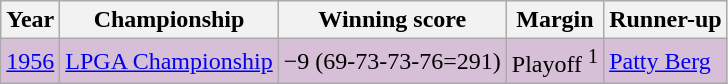<table class="wikitable">
<tr>
<th>Year</th>
<th>Championship</th>
<th>Winning score</th>
<th>Margin</th>
<th>Runner-up</th>
</tr>
<tr style="background:#D8BFD8;">
<td><a href='#'>1956</a></td>
<td><a href='#'>LPGA Championship</a></td>
<td>−9 (69-73-73-76=291)</td>
<td>Playoff <sup>1</sup></td>
<td> <a href='#'>Patty Berg</a></td>
</tr>
</table>
